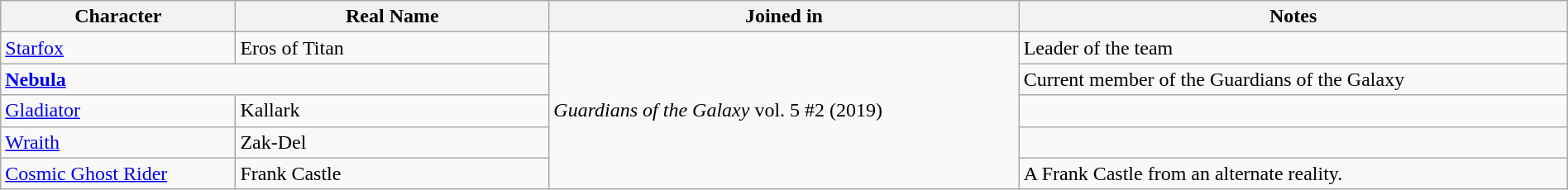<table class="wikitable" width=100%>
<tr>
<th width=15%>Character</th>
<th width=20%>Real Name</th>
<th width=30%>Joined in</th>
<th width=35%>Notes</th>
</tr>
<tr>
<td><a href='#'>Starfox</a></td>
<td>Eros of Titan</td>
<td rowspan="6"><em>Guardians of the Galaxy</em> vol. 5 #2 (2019)</td>
<td>Leader of the team</td>
</tr>
<tr>
<td colspan="2"><strong><a href='#'>Nebula</a></strong></td>
<td>Current member of the Guardians of the Galaxy</td>
</tr>
<tr>
<td><a href='#'>Gladiator</a></td>
<td>Kallark</td>
<td></td>
</tr>
<tr>
<td><a href='#'>Wraith</a></td>
<td>Zak-Del</td>
<td></td>
</tr>
<tr>
<td><a href='#'>Cosmic Ghost Rider</a></td>
<td>Frank Castle</td>
<td>A Frank Castle from an alternate reality.</td>
</tr>
</table>
